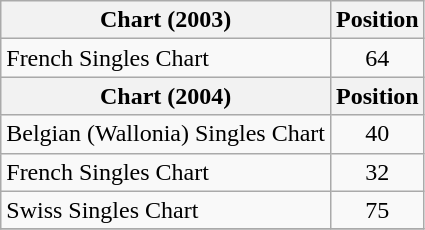<table class="wikitable sortable">
<tr>
<th>Chart (2003)</th>
<th>Position</th>
</tr>
<tr>
<td>French Singles Chart</td>
<td align="center">64</td>
</tr>
<tr>
<th>Chart (2004)</th>
<th>Position</th>
</tr>
<tr>
<td>Belgian (Wallonia) Singles Chart</td>
<td align="center">40</td>
</tr>
<tr>
<td>French Singles Chart</td>
<td align="center">32</td>
</tr>
<tr>
<td>Swiss Singles Chart</td>
<td align="center">75</td>
</tr>
<tr>
</tr>
</table>
